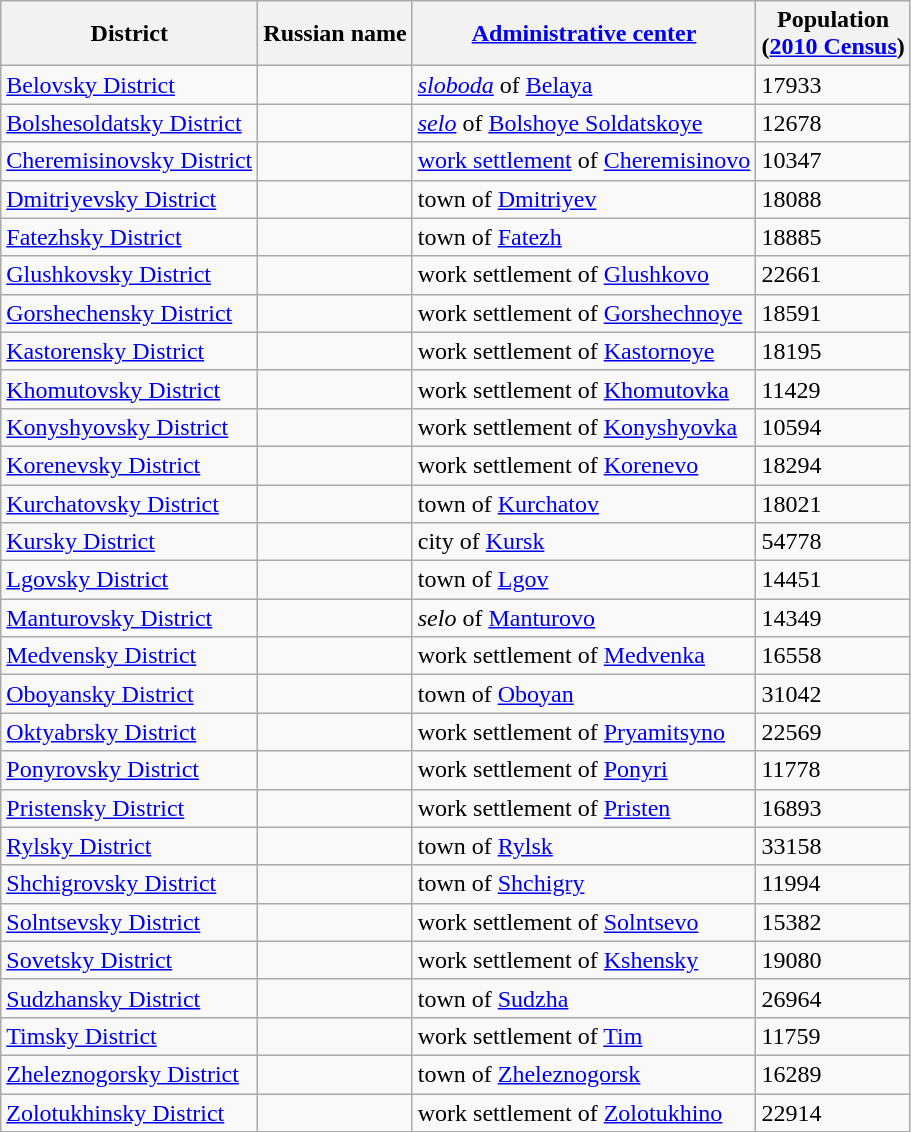<table class="wikitable sortable">
<tr>
<th>District</th>
<th>Russian name</th>
<th><a href='#'>Administrative center</a></th>
<th>Population<br>(<a href='#'>2010 Census</a>)</th>
</tr>
<tr>
<td><a href='#'>Belovsky District</a></td>
<td></td>
<td><em><a href='#'>sloboda</a></em> of <a href='#'>Belaya</a></td>
<td>17933</td>
</tr>
<tr>
<td><a href='#'>Bolshesoldatsky District</a></td>
<td></td>
<td><em><a href='#'>selo</a></em> of <a href='#'>Bolshoye Soldatskoye</a></td>
<td>12678</td>
</tr>
<tr>
<td><a href='#'>Cheremisinovsky District</a></td>
<td></td>
<td><a href='#'>work settlement</a> of <a href='#'>Cheremisinovo</a></td>
<td>10347</td>
</tr>
<tr>
<td><a href='#'>Dmitriyevsky District</a></td>
<td></td>
<td>town of <a href='#'>Dmitriyev</a></td>
<td>18088</td>
</tr>
<tr>
<td><a href='#'>Fatezhsky District</a></td>
<td></td>
<td>town of <a href='#'>Fatezh</a></td>
<td>18885</td>
</tr>
<tr>
<td><a href='#'>Glushkovsky District</a></td>
<td></td>
<td>work settlement of <a href='#'>Glushkovo</a></td>
<td>22661</td>
</tr>
<tr>
<td><a href='#'>Gorshechensky District</a></td>
<td></td>
<td>work settlement of <a href='#'>Gorshechnoye</a></td>
<td>18591</td>
</tr>
<tr>
<td><a href='#'>Kastorensky District</a></td>
<td></td>
<td>work settlement of <a href='#'>Kastornoye</a></td>
<td>18195</td>
</tr>
<tr>
<td><a href='#'>Khomutovsky District</a></td>
<td></td>
<td>work settlement of <a href='#'>Khomutovka</a></td>
<td>11429</td>
</tr>
<tr>
<td><a href='#'>Konyshyovsky District</a></td>
<td></td>
<td>work settlement of <a href='#'>Konyshyovka</a></td>
<td>10594</td>
</tr>
<tr>
<td><a href='#'>Korenevsky District</a></td>
<td></td>
<td>work settlement of <a href='#'>Korenevo</a></td>
<td>18294</td>
</tr>
<tr>
<td><a href='#'>Kurchatovsky District</a></td>
<td></td>
<td>town of <a href='#'>Kurchatov</a></td>
<td>18021</td>
</tr>
<tr>
<td><a href='#'>Kursky District</a></td>
<td></td>
<td>city of <a href='#'>Kursk</a></td>
<td>54778</td>
</tr>
<tr>
<td><a href='#'>Lgovsky District</a></td>
<td></td>
<td>town of <a href='#'>Lgov</a></td>
<td>14451</td>
</tr>
<tr>
<td><a href='#'>Manturovsky District</a></td>
<td></td>
<td><em>selo</em> of <a href='#'>Manturovo</a></td>
<td>14349</td>
</tr>
<tr>
<td><a href='#'>Medvensky District</a></td>
<td></td>
<td>work settlement of <a href='#'>Medvenka</a></td>
<td>16558</td>
</tr>
<tr>
<td><a href='#'>Oboyansky District</a></td>
<td></td>
<td>town of <a href='#'>Oboyan</a></td>
<td>31042</td>
</tr>
<tr>
<td><a href='#'>Oktyabrsky District</a></td>
<td></td>
<td>work settlement of <a href='#'>Pryamitsyno</a></td>
<td>22569</td>
</tr>
<tr>
<td><a href='#'>Ponyrovsky District</a></td>
<td></td>
<td>work settlement of <a href='#'>Ponyri</a></td>
<td>11778</td>
</tr>
<tr>
<td><a href='#'>Pristensky District</a></td>
<td></td>
<td>work settlement of <a href='#'>Pristen</a></td>
<td>16893</td>
</tr>
<tr>
<td><a href='#'>Rylsky District</a></td>
<td></td>
<td>town of <a href='#'>Rylsk</a></td>
<td>33158</td>
</tr>
<tr>
<td><a href='#'>Shchigrovsky District</a></td>
<td></td>
<td>town of <a href='#'>Shchigry</a></td>
<td>11994</td>
</tr>
<tr>
<td><a href='#'>Solntsevsky District</a></td>
<td></td>
<td>work settlement of <a href='#'>Solntsevo</a></td>
<td>15382</td>
</tr>
<tr>
<td><a href='#'>Sovetsky District</a></td>
<td></td>
<td>work settlement of <a href='#'>Kshensky</a></td>
<td>19080</td>
</tr>
<tr>
<td><a href='#'>Sudzhansky District</a></td>
<td></td>
<td>town of <a href='#'>Sudzha</a></td>
<td>26964</td>
</tr>
<tr>
<td><a href='#'>Timsky District</a></td>
<td></td>
<td>work settlement of <a href='#'>Tim</a></td>
<td>11759</td>
</tr>
<tr>
<td><a href='#'>Zheleznogorsky District</a></td>
<td></td>
<td>town of <a href='#'>Zheleznogorsk</a></td>
<td>16289</td>
</tr>
<tr>
<td><a href='#'>Zolotukhinsky District</a></td>
<td></td>
<td>work settlement of <a href='#'>Zolotukhino</a></td>
<td>22914</td>
</tr>
</table>
